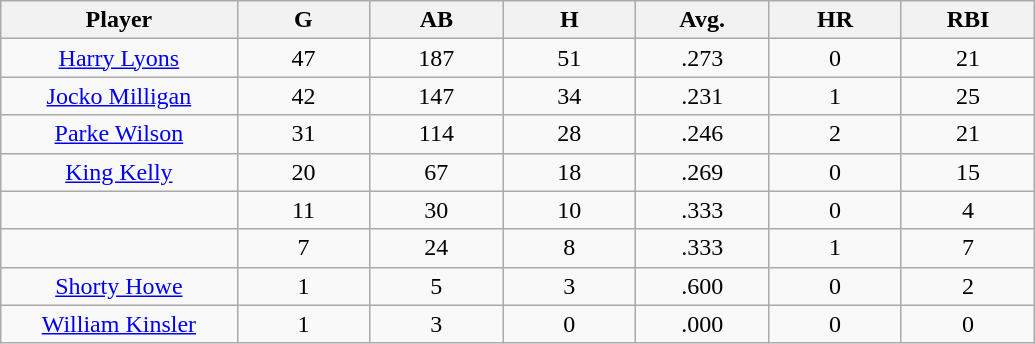<table class="wikitable sortable">
<tr>
<th bgcolor="#DDDDFF" width="16%">Player</th>
<th bgcolor="#DDDDFF" width="9%">G</th>
<th bgcolor="#DDDDFF" width="9%">AB</th>
<th bgcolor="#DDDDFF" width="9%">H</th>
<th bgcolor="#DDDDFF" width="9%">Avg.</th>
<th bgcolor="#DDDDFF" width="9%">HR</th>
<th bgcolor="#DDDDFF" width="9%">RBI</th>
</tr>
<tr align="center">
<td><a href='#'>Harry Lyons</a></td>
<td>47</td>
<td>187</td>
<td>51</td>
<td>.273</td>
<td>0</td>
<td>21</td>
</tr>
<tr align=center>
<td><a href='#'>Jocko Milligan</a></td>
<td>42</td>
<td>147</td>
<td>34</td>
<td>.231</td>
<td>1</td>
<td>25</td>
</tr>
<tr align=center>
<td><a href='#'>Parke Wilson</a></td>
<td>31</td>
<td>114</td>
<td>28</td>
<td>.246</td>
<td>2</td>
<td>21</td>
</tr>
<tr align=center>
<td><a href='#'>King Kelly</a></td>
<td>20</td>
<td>67</td>
<td>18</td>
<td>.269</td>
<td>0</td>
<td>15</td>
</tr>
<tr align=center>
<td></td>
<td>11</td>
<td>30</td>
<td>10</td>
<td>.333</td>
<td>0</td>
<td>4</td>
</tr>
<tr align="center">
<td></td>
<td>7</td>
<td>24</td>
<td>8</td>
<td>.333</td>
<td>1</td>
<td>7</td>
</tr>
<tr align="center">
<td><a href='#'>Shorty Howe</a></td>
<td>1</td>
<td>5</td>
<td>3</td>
<td>.600</td>
<td>0</td>
<td>2</td>
</tr>
<tr align=center>
<td><a href='#'>William Kinsler</a></td>
<td>1</td>
<td>3</td>
<td>0</td>
<td>.000</td>
<td>0</td>
<td>0</td>
</tr>
</table>
